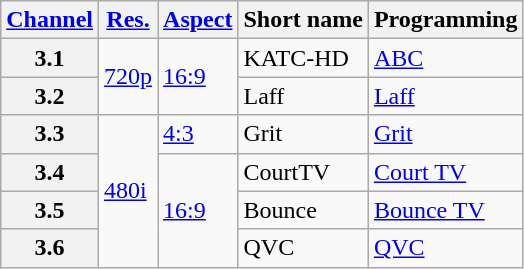<table class="wikitable">
<tr>
<th scope = "col"><a href='#'>Channel</a></th>
<th scope = "col"><a href='#'>Res.</a></th>
<th scope = "col"><a href='#'>Aspect</a></th>
<th scope = "col">Short name</th>
<th scope = "col">Programming</th>
</tr>
<tr>
<th scope = "row">3.1</th>
<td rowspan=2><a href='#'>720p</a></td>
<td rowspan=2><a href='#'>16:9</a></td>
<td>KATC-HD</td>
<td><a href='#'>ABC</a></td>
</tr>
<tr>
<th scope = "row">3.2</th>
<td>Laff</td>
<td><a href='#'>Laff</a></td>
</tr>
<tr>
<th scope = "row">3.3</th>
<td rowspan=4><a href='#'>480i</a></td>
<td><a href='#'>4:3</a></td>
<td>Grit</td>
<td><a href='#'>Grit</a></td>
</tr>
<tr>
<th scope = "row">3.4</th>
<td rowspan=3><a href='#'>16:9</a></td>
<td>CourtTV</td>
<td><a href='#'>Court TV</a></td>
</tr>
<tr>
<th scope = "row">3.5</th>
<td>Bounce</td>
<td><a href='#'>Bounce TV</a></td>
</tr>
<tr>
<th scope = "row">3.6</th>
<td>QVC</td>
<td><a href='#'>QVC</a></td>
</tr>
</table>
